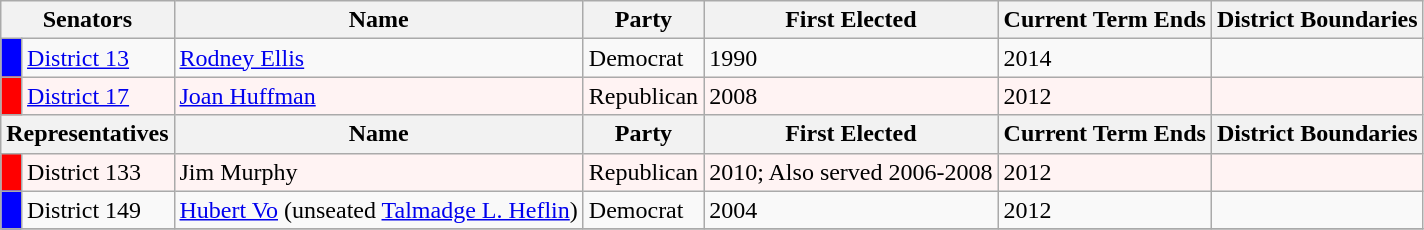<table class=wikitable>
<tr>
<th colspan="2"  style="text-align:center; vertical-align:bottom;"><strong>Senators</strong></th>
<th style="text-align:center; vertical-align:bottom;"><strong>Name</strong></th>
<th style="text-align:center; vertical-align:bottom;"><strong>Party</strong></th>
<th style="text-align:center; vertical-align:bottom;"><strong>First Elected</strong></th>
<th style="text-align:center; vertical-align:bottom;"><strong>Current Term Ends</strong></th>
<th style="text-align:center; vertical-align:bottom;"><strong>District Boundaries</strong></th>
</tr>
<tr>
<td style="background:blue;"> </td>
<td><a href='#'>District 13</a></td>
<td><a href='#'>Rodney Ellis</a></td>
<td>Democrat</td>
<td>1990</td>
<td>2014</td>
<td></td>
</tr>
<tr>
<td style="background:red;"> </td>
<td style="background:#fff3f3"><a href='#'>District 17</a></td>
<td style="background:#fff3f3"><a href='#'>Joan Huffman</a></td>
<td style="background:#fff3f3">Republican</td>
<td style="background:#fff3f3">2008</td>
<td style="background:#fff3f3">2012</td>
<td style="background:#fff3f3"></td>
</tr>
<tr>
<th colspan="2"  style="text-align:center; vertical-align:bottom;"><strong>Representatives</strong></th>
<th style="text-align:center; vertical-align:bottom;"><strong>Name</strong></th>
<th style="text-align:center; vertical-align:bottom;"><strong>Party</strong></th>
<th style="text-align:center; vertical-align:bottom;"><strong>First Elected</strong></th>
<th style="text-align:center; vertical-align:bottom;"><strong>Current Term Ends</strong></th>
<th style="text-align:center; vertical-align:bottom;"><strong>District Boundaries</strong></th>
</tr>
<tr>
<td style="background:red;"> </td>
<td style="background:#fff3f3">District 133</td>
<td style="background:#fff3f3">Jim Murphy</td>
<td style="background:#fff3f3">Republican</td>
<td style="background:#fff3f3">2010; Also served 2006-2008</td>
<td style="background:#fff3f3">2012</td>
<td style="background:#fff3f3"></td>
</tr>
<tr>
<td style="background:blue;"> </td>
<td>District 149</td>
<td><a href='#'>Hubert Vo</a> (unseated <a href='#'>Talmadge L. Heflin</a>)</td>
<td>Democrat</td>
<td>2004</td>
<td>2012</td>
<td></td>
</tr>
<tr>
</tr>
</table>
